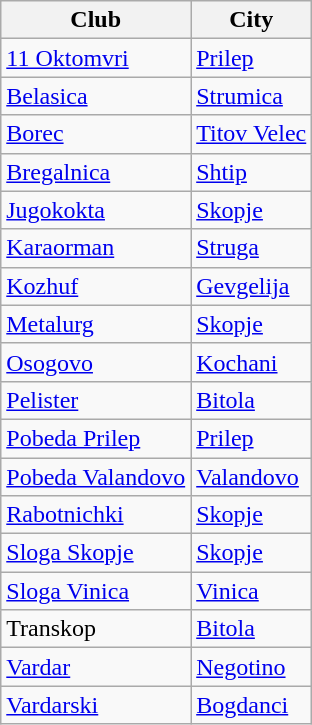<table class="wikitable">
<tr>
<th>Club</th>
<th>City</th>
</tr>
<tr>
<td><a href='#'>11 Oktomvri</a></td>
<td><a href='#'>Prilep</a></td>
</tr>
<tr>
<td><a href='#'>Belasica</a></td>
<td><a href='#'>Strumica</a></td>
</tr>
<tr>
<td><a href='#'>Borec</a></td>
<td><a href='#'>Titov Velec</a></td>
</tr>
<tr>
<td><a href='#'>Bregalnica</a></td>
<td><a href='#'>Shtip</a></td>
</tr>
<tr>
<td><a href='#'>Jugokokta</a></td>
<td><a href='#'>Skopje</a></td>
</tr>
<tr>
<td><a href='#'>Karaorman</a></td>
<td><a href='#'>Struga</a></td>
</tr>
<tr>
<td><a href='#'>Kozhuf</a></td>
<td><a href='#'>Gevgelija</a></td>
</tr>
<tr>
<td><a href='#'>Metalurg</a></td>
<td><a href='#'>Skopje</a></td>
</tr>
<tr>
<td><a href='#'>Osogovo</a></td>
<td><a href='#'>Kochani</a></td>
</tr>
<tr>
<td><a href='#'>Pelister</a></td>
<td><a href='#'>Bitola</a></td>
</tr>
<tr>
<td><a href='#'>Pobeda Prilep</a></td>
<td><a href='#'>Prilep</a></td>
</tr>
<tr>
<td><a href='#'>Pobeda Valandovo</a></td>
<td><a href='#'>Valandovo</a></td>
</tr>
<tr>
<td><a href='#'>Rabotnichki</a></td>
<td><a href='#'>Skopje</a></td>
</tr>
<tr>
<td><a href='#'>Sloga Skopje</a></td>
<td><a href='#'>Skopje</a></td>
</tr>
<tr>
<td><a href='#'>Sloga Vinica</a></td>
<td><a href='#'>Vinica</a></td>
</tr>
<tr>
<td>Transkop</td>
<td><a href='#'>Bitola</a></td>
</tr>
<tr>
<td><a href='#'>Vardar</a></td>
<td><a href='#'>Negotino</a></td>
</tr>
<tr>
<td><a href='#'>Vardarski</a></td>
<td><a href='#'>Bogdanci</a></td>
</tr>
</table>
